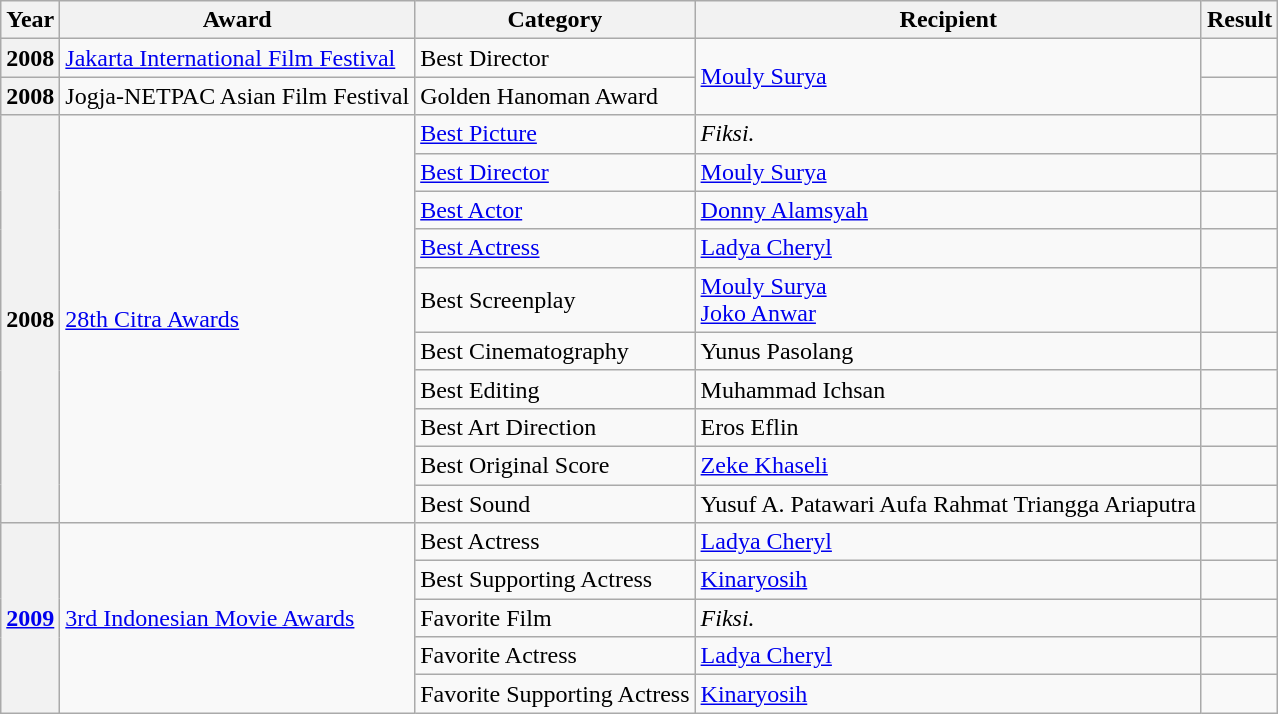<table class="wikitable sortable">
<tr>
<th>Year</th>
<th>Award</th>
<th>Category</th>
<th>Recipient</th>
<th>Result</th>
</tr>
<tr>
<th>2008</th>
<td><a href='#'>Jakarta International Film Festival</a></td>
<td>Best Director</td>
<td rowspan="2"><a href='#'>Mouly Surya</a></td>
<td></td>
</tr>
<tr>
<th>2008</th>
<td>Jogja-NETPAC Asian Film Festival</td>
<td>Golden Hanoman Award</td>
<td></td>
</tr>
<tr>
<th rowspan="10">2008</th>
<td rowspan="10"><a href='#'>28th Citra Awards</a></td>
<td><a href='#'>Best Picture</a></td>
<td><em>Fiksi.</em></td>
<td></td>
</tr>
<tr>
<td><a href='#'>Best Director</a></td>
<td><a href='#'>Mouly Surya</a></td>
<td></td>
</tr>
<tr>
<td><a href='#'>Best Actor</a></td>
<td><a href='#'>Donny Alamsyah</a></td>
<td></td>
</tr>
<tr>
<td><a href='#'>Best Actress</a></td>
<td><a href='#'>Ladya Cheryl</a></td>
<td></td>
</tr>
<tr>
<td>Best Screenplay</td>
<td><a href='#'>Mouly Surya</a><br><a href='#'>Joko Anwar</a></td>
<td></td>
</tr>
<tr>
<td>Best Cinematography</td>
<td>Yunus Pasolang</td>
<td></td>
</tr>
<tr>
<td>Best Editing</td>
<td>Muhammad Ichsan</td>
<td></td>
</tr>
<tr>
<td>Best Art Direction</td>
<td>Eros Eflin</td>
<td></td>
</tr>
<tr>
<td>Best Original Score</td>
<td><a href='#'>Zeke Khaseli</a></td>
<td></td>
</tr>
<tr>
<td>Best Sound</td>
<td>Yusuf A. Patawari Aufa Rahmat Triangga Ariaputra</td>
<td></td>
</tr>
<tr>
<th rowspan="5"><a href='#'>2009</a></th>
<td rowspan="5"><a href='#'>3rd Indonesian Movie Awards</a></td>
<td>Best Actress</td>
<td><a href='#'>Ladya Cheryl</a></td>
<td></td>
</tr>
<tr>
<td>Best Supporting Actress</td>
<td><a href='#'>Kinaryosih</a></td>
<td></td>
</tr>
<tr>
<td>Favorite Film</td>
<td><em>Fiksi.</em></td>
<td></td>
</tr>
<tr>
<td>Favorite Actress</td>
<td><a href='#'>Ladya Cheryl</a></td>
<td></td>
</tr>
<tr>
<td>Favorite Supporting Actress</td>
<td><a href='#'>Kinaryosih</a></td>
<td></td>
</tr>
</table>
